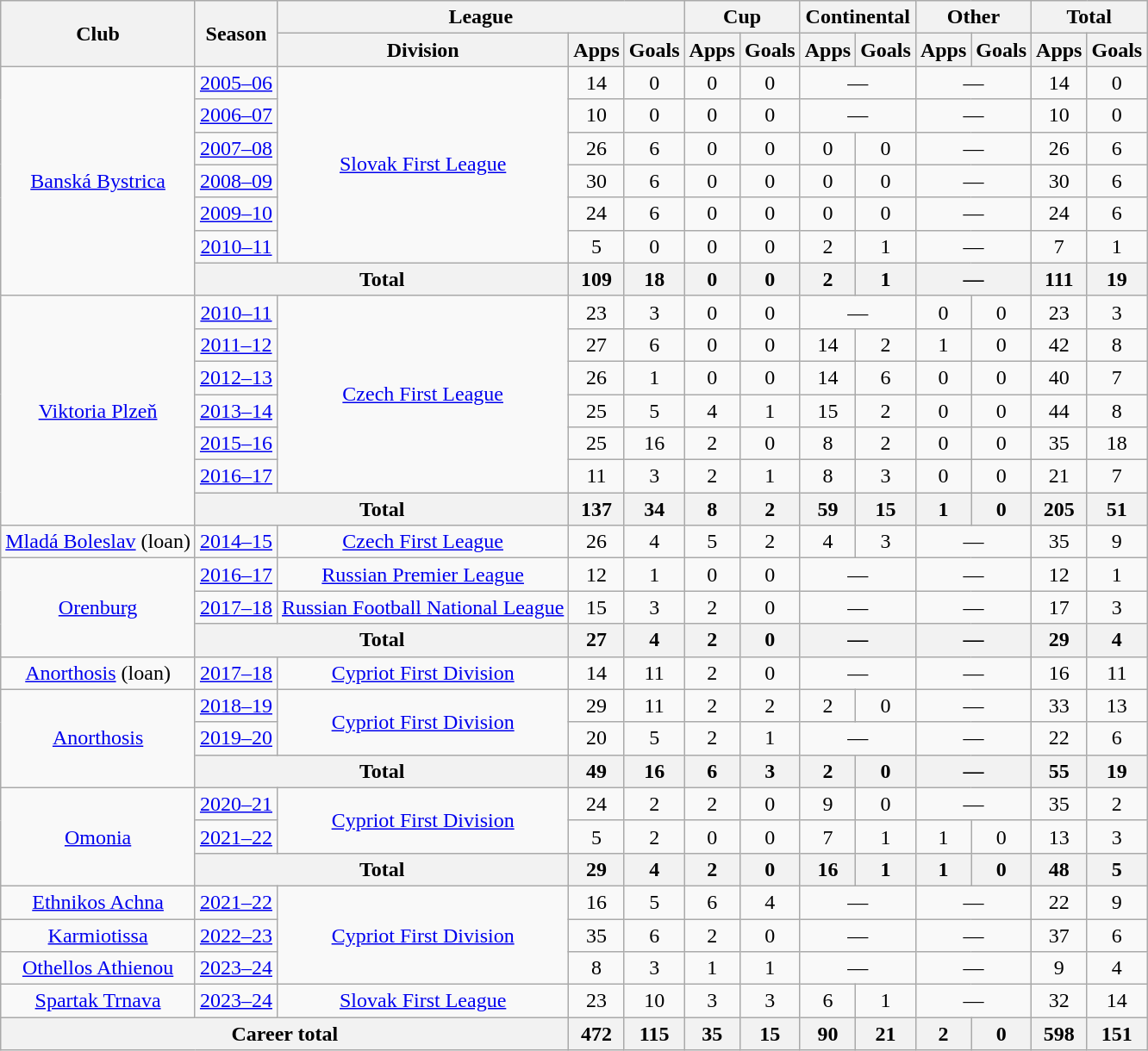<table class="wikitable" style="text-align:center">
<tr>
<th rowspan="2">Club</th>
<th rowspan="2">Season</th>
<th colspan="3">League</th>
<th colspan="2">Cup</th>
<th colspan="2">Continental</th>
<th colspan="2">Other</th>
<th colspan="2">Total</th>
</tr>
<tr>
<th>Division</th>
<th>Apps</th>
<th>Goals</th>
<th>Apps</th>
<th>Goals</th>
<th>Apps</th>
<th>Goals</th>
<th>Apps</th>
<th>Goals</th>
<th>Apps</th>
<th>Goals</th>
</tr>
<tr>
<td rowspan="7"><a href='#'>Banská Bystrica</a></td>
<td><a href='#'>2005–06</a></td>
<td rowspan="6"><a href='#'>Slovak First League</a></td>
<td>14</td>
<td>0</td>
<td>0</td>
<td>0</td>
<td colspan="2">—</td>
<td colspan="2">—</td>
<td>14</td>
<td>0</td>
</tr>
<tr>
<td><a href='#'>2006–07</a></td>
<td>10</td>
<td>0</td>
<td>0</td>
<td>0</td>
<td colspan="2">—</td>
<td colspan="2">—</td>
<td>10</td>
<td>0</td>
</tr>
<tr>
<td><a href='#'>2007–08</a></td>
<td>26</td>
<td>6</td>
<td>0</td>
<td>0</td>
<td>0</td>
<td>0</td>
<td colspan="2">—</td>
<td>26</td>
<td>6</td>
</tr>
<tr>
<td><a href='#'>2008–09</a></td>
<td>30</td>
<td>6</td>
<td>0</td>
<td>0</td>
<td>0</td>
<td>0</td>
<td colspan="2">—</td>
<td>30</td>
<td>6</td>
</tr>
<tr>
<td><a href='#'>2009–10</a></td>
<td>24</td>
<td>6</td>
<td>0</td>
<td>0</td>
<td>0</td>
<td>0</td>
<td colspan="2">—</td>
<td>24</td>
<td>6</td>
</tr>
<tr>
<td><a href='#'>2010–11</a></td>
<td>5</td>
<td>0</td>
<td>0</td>
<td>0</td>
<td>2</td>
<td>1</td>
<td colspan="2">—</td>
<td>7</td>
<td>1</td>
</tr>
<tr>
<th colspan="2">Total</th>
<th>109</th>
<th>18</th>
<th>0</th>
<th>0</th>
<th>2</th>
<th>1</th>
<th colspan="2">—</th>
<th>111</th>
<th>19</th>
</tr>
<tr>
<td rowspan="7"><a href='#'>Viktoria Plzeň</a></td>
<td><a href='#'>2010–11</a></td>
<td rowspan="6"><a href='#'>Czech First League</a></td>
<td>23</td>
<td>3</td>
<td>0</td>
<td>0</td>
<td colspan="2">—</td>
<td>0</td>
<td>0</td>
<td>23</td>
<td>3</td>
</tr>
<tr>
<td><a href='#'>2011–12</a></td>
<td>27</td>
<td>6</td>
<td>0</td>
<td>0</td>
<td>14</td>
<td>2</td>
<td>1</td>
<td>0</td>
<td>42</td>
<td>8</td>
</tr>
<tr>
<td><a href='#'>2012–13</a></td>
<td>26</td>
<td>1</td>
<td>0</td>
<td>0</td>
<td>14</td>
<td>6</td>
<td>0</td>
<td>0</td>
<td>40</td>
<td>7</td>
</tr>
<tr>
<td><a href='#'>2013–14</a></td>
<td>25</td>
<td>5</td>
<td>4</td>
<td>1</td>
<td>15</td>
<td>2</td>
<td>0</td>
<td>0</td>
<td>44</td>
<td>8</td>
</tr>
<tr>
<td><a href='#'>2015–16</a></td>
<td>25</td>
<td>16</td>
<td>2</td>
<td>0</td>
<td>8</td>
<td>2</td>
<td>0</td>
<td>0</td>
<td>35</td>
<td>18</td>
</tr>
<tr>
<td><a href='#'>2016–17</a></td>
<td>11</td>
<td>3</td>
<td>2</td>
<td>1</td>
<td>8</td>
<td>3</td>
<td>0</td>
<td>0</td>
<td>21</td>
<td>7</td>
</tr>
<tr>
<th colspan="2">Total</th>
<th>137</th>
<th>34</th>
<th>8</th>
<th>2</th>
<th>59</th>
<th>15</th>
<th>1</th>
<th>0</th>
<th>205</th>
<th>51</th>
</tr>
<tr>
<td><a href='#'>Mladá Boleslav</a> (loan)</td>
<td><a href='#'>2014–15</a></td>
<td><a href='#'>Czech First League</a></td>
<td>26</td>
<td>4</td>
<td>5</td>
<td>2</td>
<td>4</td>
<td>3</td>
<td colspan="2">—</td>
<td>35</td>
<td>9</td>
</tr>
<tr>
<td rowspan="3"><a href='#'>Orenburg</a></td>
<td><a href='#'>2016–17</a></td>
<td><a href='#'>Russian Premier League</a></td>
<td>12</td>
<td>1</td>
<td>0</td>
<td>0</td>
<td colspan="2">—</td>
<td colspan="2">—</td>
<td>12</td>
<td>1</td>
</tr>
<tr>
<td><a href='#'>2017–18</a></td>
<td><a href='#'>Russian Football National League</a></td>
<td>15</td>
<td>3</td>
<td>2</td>
<td>0</td>
<td colspan="2">—</td>
<td colspan="2">—</td>
<td>17</td>
<td>3</td>
</tr>
<tr>
<th colspan="2">Total</th>
<th>27</th>
<th>4</th>
<th>2</th>
<th>0</th>
<th colspan="2">—</th>
<th colspan="2">—</th>
<th>29</th>
<th>4</th>
</tr>
<tr>
<td><a href='#'>Anorthosis</a> (loan)</td>
<td><a href='#'>2017–18</a></td>
<td><a href='#'>Cypriot First Division</a></td>
<td>14</td>
<td>11</td>
<td>2</td>
<td>0</td>
<td colspan="2">—</td>
<td colspan="2">—</td>
<td>16</td>
<td>11</td>
</tr>
<tr>
<td rowspan="3"><a href='#'>Anorthosis</a></td>
<td><a href='#'>2018–19</a></td>
<td rowspan="2"><a href='#'>Cypriot First Division</a></td>
<td>29</td>
<td>11</td>
<td>2</td>
<td>2</td>
<td>2</td>
<td>0</td>
<td colspan="2">—</td>
<td>33</td>
<td>13</td>
</tr>
<tr>
<td><a href='#'>2019–20</a></td>
<td>20</td>
<td>5</td>
<td>2</td>
<td>1</td>
<td colspan="2">—</td>
<td colspan="2">—</td>
<td>22</td>
<td>6</td>
</tr>
<tr>
<th colspan="2">Total</th>
<th>49</th>
<th>16</th>
<th>6</th>
<th>3</th>
<th>2</th>
<th>0</th>
<th colspan="2">—</th>
<th>55</th>
<th>19</th>
</tr>
<tr>
<td rowspan="3"><a href='#'>Omonia</a></td>
<td><a href='#'>2020–21</a></td>
<td rowspan="2"><a href='#'>Cypriot First Division</a></td>
<td>24</td>
<td>2</td>
<td>2</td>
<td>0</td>
<td>9</td>
<td>0</td>
<td colspan="2">—</td>
<td>35</td>
<td>2</td>
</tr>
<tr>
<td><a href='#'>2021–22</a></td>
<td>5</td>
<td>2</td>
<td>0</td>
<td>0</td>
<td>7</td>
<td>1</td>
<td>1</td>
<td>0</td>
<td>13</td>
<td>3</td>
</tr>
<tr>
<th colspan="2">Total</th>
<th>29</th>
<th>4</th>
<th>2</th>
<th>0</th>
<th>16</th>
<th>1</th>
<th>1</th>
<th>0</th>
<th>48</th>
<th>5</th>
</tr>
<tr>
<td><a href='#'>Ethnikos Achna</a></td>
<td><a href='#'>2021–22</a></td>
<td rowspan="3"><a href='#'>Cypriot First Division</a></td>
<td>16</td>
<td>5</td>
<td>6</td>
<td>4</td>
<td colspan="2">—</td>
<td colspan="2">—</td>
<td>22</td>
<td>9</td>
</tr>
<tr>
<td><a href='#'>Karmiotissa</a></td>
<td><a href='#'>2022–23</a></td>
<td>35</td>
<td>6</td>
<td>2</td>
<td>0</td>
<td colspan="2">—</td>
<td colspan="2">—</td>
<td>37</td>
<td>6</td>
</tr>
<tr>
<td><a href='#'> Othellos Athienou</a></td>
<td><a href='#'>2023–24</a></td>
<td>8</td>
<td>3</td>
<td>1</td>
<td>1</td>
<td colspan="2">—</td>
<td colspan="2">—</td>
<td>9</td>
<td>4</td>
</tr>
<tr>
<td><a href='#'>Spartak Trnava</a></td>
<td><a href='#'>2023–24</a></td>
<td><a href='#'>Slovak First League</a></td>
<td>23</td>
<td>10</td>
<td>3</td>
<td>3</td>
<td>6</td>
<td>1</td>
<td colspan="2">—</td>
<td>32</td>
<td>14</td>
</tr>
<tr>
<th colspan="3">Career total</th>
<th>472</th>
<th>115</th>
<th>35</th>
<th>15</th>
<th>90</th>
<th>21</th>
<th>2</th>
<th>0</th>
<th>598</th>
<th>151</th>
</tr>
</table>
